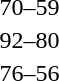<table style="text-align:center">
<tr>
<th width=200></th>
<th width=100></th>
<th width=200></th>
<th></th>
</tr>
<tr>
<td align=right><strong></strong></td>
<td>70–59</td>
<td align=left></td>
</tr>
<tr>
<td align=right><strong></strong></td>
<td>92–80</td>
<td align=left></td>
</tr>
<tr>
<td align=right><strong></strong></td>
<td>76–56</td>
<td align=left></td>
</tr>
</table>
